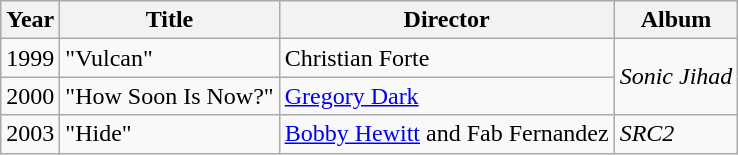<table class="wikitable">
<tr>
<th>Year</th>
<th>Title</th>
<th>Director</th>
<th>Album</th>
</tr>
<tr>
<td>1999</td>
<td>"Vulcan"</td>
<td>Christian Forte</td>
<td rowspan="2"><em>Sonic Jihad</em></td>
</tr>
<tr>
<td>2000</td>
<td>"How Soon Is Now?"</td>
<td><a href='#'>Gregory Dark</a></td>
</tr>
<tr>
<td>2003</td>
<td>"Hide"</td>
<td><a href='#'>Bobby Hewitt</a> and Fab Fernandez</td>
<td><em>SRC2</em></td>
</tr>
</table>
